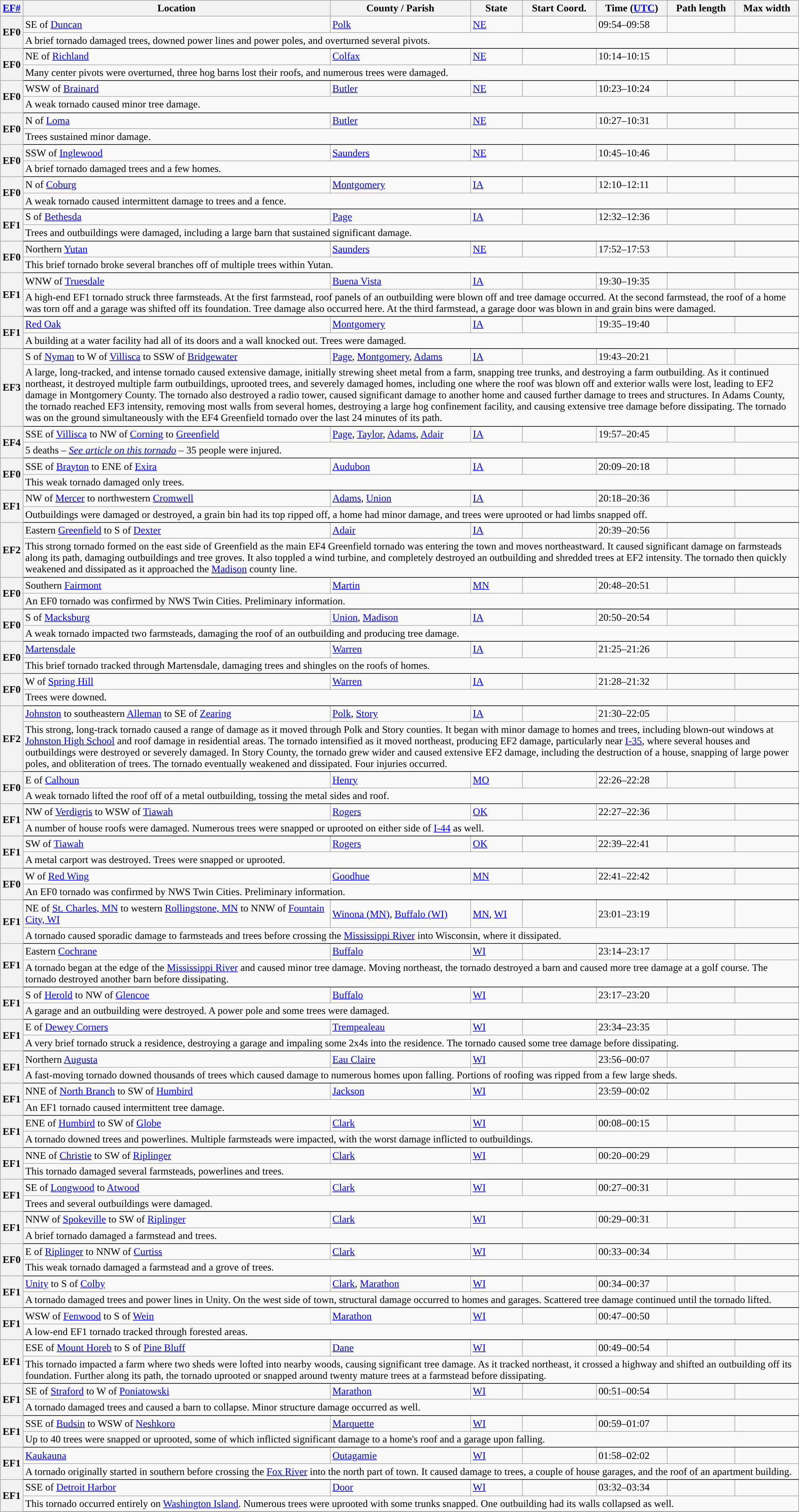<table class="wikitable sortable" style="width:100%;">
<tr>
<th scope="col" width="2%" align="center"><a href='#'>EF#</a></th>
<th scope="col" align="center" class="unsortable">Location</th>
<th scope="col" align="center" class="unsortable">County / Parish</th>
<th scope="col" align="center">State</th>
<th scope="col" align="center">Start Coord.</th>
<th scope="col" align="center">Time (<a href='#'>UTC</a>)</th>
<th scope="col" align="center">Path length</th>
<th scope="col" align="center">Max width</th>
</tr>
<tr>
<th scope="row" rowspan="2" style="background-color:#">EF0</th>
<td>SE of <a href='#'>Duncan</a></td>
<td><a href='#'>Polk</a></td>
<td><a href='#'>NE</a></td>
<td></td>
<td>09:54–09:58</td>
<td></td>
<td></td>
</tr>
<tr class="expand-child">
<td colspan="8" style=" border-bottom: 1px solid black;">A brief tornado damaged trees, downed power lines and power poles, and overturned several pivots.</td>
</tr>
<tr>
<th scope="row" rowspan="2" style="background-color:#">EF0</th>
<td>NE of <a href='#'>Richland</a></td>
<td><a href='#'>Colfax</a></td>
<td><a href='#'>NE</a></td>
<td></td>
<td>10:14–10:15</td>
<td></td>
<td></td>
</tr>
<tr class="expand-child">
<td colspan="8" style=" border-bottom: 1px solid black;">Many center pivots were overturned, three hog barns lost their roofs, and numerous trees were damaged.</td>
</tr>
<tr>
<th scope="row" rowspan="2" style="background-color:#">EF0</th>
<td>WSW of <a href='#'>Brainard</a></td>
<td><a href='#'>Butler</a></td>
<td><a href='#'>NE</a></td>
<td></td>
<td>10:23–10:24</td>
<td></td>
<td></td>
</tr>
<tr class="expand-child">
<td colspan="8" style=" border-bottom: 1px solid black;">A weak tornado caused minor tree damage.</td>
</tr>
<tr>
<th scope="row" rowspan="2" style="background-color:#">EF0</th>
<td>N of <a href='#'>Loma</a></td>
<td><a href='#'>Butler</a></td>
<td><a href='#'>NE</a></td>
<td></td>
<td>10:27–10:31</td>
<td></td>
<td></td>
</tr>
<tr class="expand-child">
<td colspan="8" style=" border-bottom: 1px solid black;">Trees sustained minor damage.</td>
</tr>
<tr>
<th scope="row" rowspan="2" style="background-color:#">EF0</th>
<td>SSW of <a href='#'>Inglewood</a></td>
<td><a href='#'>Saunders</a></td>
<td><a href='#'>NE</a></td>
<td></td>
<td>10:45–10:46</td>
<td></td>
<td></td>
</tr>
<tr class="expand-child">
<td colspan="8" style=" border-bottom: 1px solid black;">A brief tornado damaged trees and a few homes.</td>
</tr>
<tr>
<th scope="row" rowspan="2" style="background-color:#">EF0</th>
<td>N of <a href='#'>Coburg</a></td>
<td><a href='#'>Montgomery</a></td>
<td><a href='#'>IA</a></td>
<td></td>
<td>12:10–12:11</td>
<td></td>
<td></td>
</tr>
<tr class="expand-child">
<td colspan="8" style=" border-bottom: 1px solid black;">A weak tornado caused intermittent damage to trees and a fence.</td>
</tr>
<tr>
<th scope="row" rowspan="2" style="background-color:#">EF1</th>
<td>S of <a href='#'>Bethesda</a></td>
<td><a href='#'>Page</a></td>
<td><a href='#'>IA</a></td>
<td></td>
<td>12:32–12:36</td>
<td></td>
<td></td>
</tr>
<tr class="expand-child">
<td colspan="8" style=" border-bottom: 1px solid black;">Trees and outbuildings were damaged, including a large barn that sustained significant damage.</td>
</tr>
<tr>
<th scope="row" rowspan="2" style="background-color:#">EF0</th>
<td>Northern <a href='#'>Yutan</a></td>
<td><a href='#'>Saunders</a></td>
<td><a href='#'>NE</a></td>
<td></td>
<td>17:52–17:53</td>
<td></td>
<td></td>
</tr>
<tr class="expand-child">
<td colspan="8" style=" border-bottom: 1px solid black;">This brief tornado broke several branches off of multiple trees within Yutan.</td>
</tr>
<tr>
<th scope="row" rowspan="2" style="background-color:#">EF1</th>
<td>WNW of <a href='#'>Truesdale</a></td>
<td><a href='#'>Buena Vista</a></td>
<td><a href='#'>IA</a></td>
<td></td>
<td>19:30–19:35</td>
<td></td>
<td></td>
</tr>
<tr class="expand-child">
<td colspan="8" style=" border-bottom: 1px solid black;">A high-end EF1 tornado struck three farmsteads. At the first farmstead, roof panels of an outbuilding were blown off and tree damage occurred. At the second farmstead, the roof of a home was torn off and a garage was shifted off its foundation. Tree damage also occurred here. At the third farmstead, a garage door was blown in and grain bins were damaged.</td>
</tr>
<tr>
<th scope="row" rowspan="2" style="background-color:#">EF1</th>
<td><a href='#'>Red Oak</a></td>
<td><a href='#'>Montgomery</a></td>
<td><a href='#'>IA</a></td>
<td></td>
<td>19:35–19:40</td>
<td></td>
<td></td>
</tr>
<tr class="expand-child">
<td colspan="8" style=" border-bottom: 1px solid black;">A building at a water facility had all of its doors and a wall knocked out. Trees were damaged.</td>
</tr>
<tr>
<th scope="row" rowspan="2" style="background-color:#">EF3</th>
<td>S of <a href='#'>Nyman</a> to W of <a href='#'>Villisca</a> to SSW of <a href='#'>Bridgewater</a></td>
<td><a href='#'>Page</a>, <a href='#'>Montgomery</a>, <a href='#'>Adams</a></td>
<td><a href='#'>IA</a></td>
<td></td>
<td>19:43–20:21</td>
<td></td>
<td></td>
</tr>
<tr class="expand-child">
<td colspan="8" style=" border-bottom: 1px solid black;">A large, long-tracked, and intense tornado caused extensive damage, initially strewing sheet metal from a farm, snapping tree trunks, and destroying a farm outbuilding. As it continued northeast, it destroyed multiple farm outbuildings, uprooted trees, and severely damaged homes, including one where the roof was blown off and exterior walls were lost, leading to EF2 damage in Montgomery County. The tornado also destroyed a radio tower, caused significant damage to another home and caused further damage to trees and structures. In Adams County, the tornado reached EF3 intensity, removing most walls from several homes, destroying a large hog confinement facility, and causing extensive tree damage before dissipating. The tornado was on the ground simultaneously with the EF4 Greenfield tornado over the last 24 minutes of its path.</td>
</tr>
<tr>
<th scope="row" rowspan="2" style="background-color:#">EF4</th>
<td>SSE of <a href='#'>Villisca</a> to NW of <a href='#'>Corning</a> to <a href='#'>Greenfield</a></td>
<td><a href='#'>Page</a>, <a href='#'>Taylor</a>, <a href='#'>Adams</a>, <a href='#'>Adair</a></td>
<td><a href='#'>IA</a></td>
<td></td>
<td>19:57–20:45</td>
<td></td>
<td></td>
</tr>
<tr class="expand-child">
<td colspan="8" style=" border-bottom: 1px solid black;">5 deaths – <em><a href='#'>See article on this tornado</a></em> – 35 people were injured.</td>
</tr>
<tr>
<th scope="row" rowspan="2" style="background-color:#">EF0</th>
<td>SSE of <a href='#'>Brayton</a> to ENE of <a href='#'>Exira</a></td>
<td><a href='#'>Audubon</a></td>
<td><a href='#'>IA</a></td>
<td></td>
<td>20:09–20:18</td>
<td></td>
<td></td>
</tr>
<tr class="expand-child">
<td colspan="8" style=" border-bottom: 1px solid black;">This weak tornado damaged only trees.</td>
</tr>
<tr>
<th scope="row" rowspan="2" style="background-color:#">EF1</th>
<td>NW of <a href='#'>Mercer</a> to northwestern <a href='#'>Cromwell</a></td>
<td><a href='#'>Adams</a>, <a href='#'>Union</a></td>
<td><a href='#'>IA</a></td>
<td></td>
<td>20:18–20:36</td>
<td></td>
<td></td>
</tr>
<tr class="expand-child">
<td colspan="8" style=" border-bottom: 1px solid black;">Outbuildings were damaged or destroyed, a grain bin had its top ripped off, a home had minor damage, and trees were uprooted or had limbs snapped off.</td>
</tr>
<tr>
<th scope="row" rowspan="2" style="background-color:#">EF2</th>
<td>Eastern <a href='#'>Greenfield</a> to S of <a href='#'>Dexter</a></td>
<td><a href='#'>Adair</a></td>
<td><a href='#'>IA</a></td>
<td></td>
<td>20:39–20:56</td>
<td></td>
<td></td>
</tr>
<tr class="expand-child">
<td colspan="8" style=" border-bottom: 1px solid black;">This strong tornado formed on the east side of Greenfield as the main EF4 Greenfield tornado was entering the town and moves northeastward. It caused significant damage on farmsteads along its path, damaging outbuildings and tree groves. It also toppled a wind turbine, and completely destroyed an outbuilding and shredded trees at EF2 intensity. The tornado then quickly weakened and dissipated as it approached the <a href='#'>Madison</a> county line.</td>
</tr>
<tr>
<th scope="row" rowspan="2" style="background-color:#">EF0</th>
<td>Southern <a href='#'>Fairmont</a></td>
<td><a href='#'>Martin</a></td>
<td><a href='#'>MN</a></td>
<td></td>
<td>20:48–20:51</td>
<td></td>
<td></td>
</tr>
<tr class="expand-child">
<td colspan="8" style=" border-bottom: 1px solid black;">An EF0 tornado was confirmed by NWS Twin Cities. Preliminary information.</td>
</tr>
<tr>
<th scope="row" rowspan="2" style="background-color:#">EF0</th>
<td>S of <a href='#'>Macksburg</a></td>
<td><a href='#'>Union</a>, <a href='#'>Madison</a></td>
<td><a href='#'>IA</a></td>
<td></td>
<td>20:50–20:54</td>
<td></td>
<td></td>
</tr>
<tr class="expand-child">
<td colspan="8" style=" border-bottom: 1px solid black;">A weak tornado impacted two farmsteads, damaging the roof of an outbuilding and producing tree damage.</td>
</tr>
<tr>
<th scope="row" rowspan="2" style="background-color:#">EF0</th>
<td><a href='#'>Martensdale</a></td>
<td><a href='#'>Warren</a></td>
<td><a href='#'>IA</a></td>
<td></td>
<td>21:25–21:26</td>
<td></td>
<td></td>
</tr>
<tr class="expand-child">
<td colspan="8" style=" border-bottom: 1px solid black;">This brief tornado tracked through Martensdale, damaging trees and shingles on the roofs of homes.</td>
</tr>
<tr>
<th scope="row" rowspan="2" style="background-color:#">EF0</th>
<td>W of <a href='#'>Spring Hill</a></td>
<td><a href='#'>Warren</a></td>
<td><a href='#'>IA</a></td>
<td></td>
<td>21:28–21:32</td>
<td></td>
<td></td>
</tr>
<tr class="expand-child">
<td colspan="8" style=" border-bottom: 1px solid black;">Trees were downed.</td>
</tr>
<tr>
<th scope="row" rowspan="2" style="background-color:#">EF2</th>
<td><a href='#'>Johnston</a> to southeastern <a href='#'>Alleman</a> to SE of <a href='#'>Zearing</a></td>
<td><a href='#'>Polk</a>, <a href='#'>Story</a></td>
<td><a href='#'>IA</a></td>
<td></td>
<td>21:30–22:05</td>
<td></td>
<td></td>
</tr>
<tr class="expand-child">
<td colspan="8" style=" border-bottom: 1px solid black;">This strong, long-track tornado caused a range of damage as it moved through Polk and Story counties. It began with minor damage to homes and trees, including blown-out windows at <a href='#'>Johnston High School</a> and roof damage in residential areas. The tornado intensified as it moved northeast, producing EF2 damage, particularly near <a href='#'>I-35</a>, where several houses and outbuildings were destroyed or severely damaged. In Story County, the tornado grew wider and caused extensive EF2 damage, including the destruction of a house, snapping of large power poles, and obliteration of trees. The tornado eventually weakened and dissipated. Four injuries occurred.</td>
</tr>
<tr>
<th scope="row" rowspan="2" style="background-color:#">EF0</th>
<td>E of <a href='#'>Calhoun</a></td>
<td><a href='#'>Henry</a></td>
<td><a href='#'>MO</a></td>
<td></td>
<td>22:26–22:28</td>
<td></td>
<td></td>
</tr>
<tr class="expand-child">
<td colspan="8" style=" border-bottom: 1px solid black;">A weak tornado lifted the roof off of a metal outbuilding, tossing the metal sides and roof.</td>
</tr>
<tr>
<th scope="row" rowspan="2" style="background-color:#">EF1</th>
<td>NW of <a href='#'>Verdigris</a> to WSW of <a href='#'>Tiawah</a></td>
<td><a href='#'>Rogers</a></td>
<td><a href='#'>OK</a></td>
<td></td>
<td>22:27–22:36</td>
<td></td>
<td></td>
</tr>
<tr class="expand-child">
<td colspan="8" style=" border-bottom: 1px solid black;">A number of house roofs were damaged. Numerous trees were snapped or uprooted on either side of <a href='#'>I-44</a> as well.</td>
</tr>
<tr>
<th scope="row" rowspan="2" style="background-color:#">EF1</th>
<td>SW of <a href='#'>Tiawah</a></td>
<td><a href='#'>Rogers</a></td>
<td><a href='#'>OK</a></td>
<td></td>
<td>22:39–22:41</td>
<td></td>
<td></td>
</tr>
<tr class="expand-child">
<td colspan="8" style=" border-bottom: 1px solid black;">A metal carport was destroyed. Trees were snapped or uprooted.</td>
</tr>
<tr>
<th scope="row" rowspan="2" style="background-color:#">EF0</th>
<td>W of <a href='#'>Red Wing</a></td>
<td><a href='#'>Goodhue</a></td>
<td><a href='#'>MN</a></td>
<td></td>
<td>22:41–22:42</td>
<td></td>
<td></td>
</tr>
<tr class="expand-child">
<td colspan="8" style=" border-bottom: 1px solid black;">An EF0 tornado was confirmed by NWS Twin Cities. Preliminary information.</td>
</tr>
<tr>
<th scope="row" rowspan="2" style="background-color:#">EF1</th>
<td>NE of <a href='#'>St. Charles, MN</a> to western <a href='#'>Rollingstone, MN</a> to NNW of <a href='#'>Fountain City, WI</a></td>
<td><a href='#'>Winona (MN)</a>, <a href='#'>Buffalo (WI)</a></td>
<td><a href='#'>MN</a>, <a href='#'>WI</a></td>
<td></td>
<td>23:01–23:19</td>
<td></td>
<td></td>
</tr>
<tr class="expand-child">
<td colspan="8" style=" border-bottom: 1px solid black;">A tornado caused sporadic damage to farmsteads and trees before crossing the <a href='#'>Mississippi River</a> into Wisconsin, where it dissipated.</td>
</tr>
<tr>
<th scope="row" rowspan="2" style="background-color:#">EF1</th>
<td>Eastern <a href='#'>Cochrane</a></td>
<td><a href='#'>Buffalo</a></td>
<td><a href='#'>WI</a></td>
<td></td>
<td>23:14–23:17</td>
<td></td>
<td></td>
</tr>
<tr class="expand-child">
<td colspan="8" style=" border-bottom: 1px solid black;">A tornado began at the edge of the <a href='#'>Mississippi River</a> and caused minor tree damage. Moving northeast, the tornado destroyed a barn and caused more tree damage at a golf course. The tornado destroyed another barn before dissipating.</td>
</tr>
<tr>
<th scope="row" rowspan="2" style="background-color:#">EF1</th>
<td>S of <a href='#'>Herold</a> to NW of <a href='#'>Glencoe</a></td>
<td><a href='#'>Buffalo</a></td>
<td><a href='#'>WI</a></td>
<td></td>
<td>23:17–23:20</td>
<td></td>
<td></td>
</tr>
<tr class="expand-child">
<td colspan="8" style=" border-bottom: 1px solid black;">A garage and an outbuilding were destroyed. A power pole and some trees were damaged.</td>
</tr>
<tr>
<th scope="row" rowspan="2" style="background-color:#">EF1</th>
<td>E of <a href='#'>Dewey Corners</a></td>
<td><a href='#'>Trempealeau</a></td>
<td><a href='#'>WI</a></td>
<td></td>
<td>23:34–23:35</td>
<td></td>
<td></td>
</tr>
<tr class="expand-child">
<td colspan="8" style=" border-bottom: 1px solid black;">A very brief tornado struck a residence, destroying a garage and impaling some 2x4s into the residence. The tornado caused some tree damage before dissipating.</td>
</tr>
<tr>
<th scope="row" rowspan="2" style="background-color:#">EF1</th>
<td>Northern <a href='#'>Augusta</a></td>
<td><a href='#'>Eau Claire</a></td>
<td><a href='#'>WI</a></td>
<td></td>
<td>23:56–00:07</td>
<td></td>
<td></td>
</tr>
<tr class="expand-child">
<td colspan="8" style=" border-bottom: 1px solid black;">A fast-moving tornado downed thousands of trees which caused damage to numerous homes upon falling. Portions of roofing was ripped from a few large sheds.</td>
</tr>
<tr>
<th scope="row" rowspan="2" style="background-color:#">EF1</th>
<td>NNE of <a href='#'>North Branch</a> to SW of <a href='#'>Humbird</a></td>
<td><a href='#'>Jackson</a></td>
<td><a href='#'>WI</a></td>
<td></td>
<td>23:59–00:02</td>
<td></td>
<td></td>
</tr>
<tr class="expand-child">
<td colspan="8" style=" border-bottom: 1px solid black;">An EF1 tornado caused intermittent tree damage.</td>
</tr>
<tr>
<th scope="row" rowspan="2" style="background-color:#">EF1</th>
<td>ENE of <a href='#'>Humbird</a> to SW of <a href='#'>Globe</a></td>
<td><a href='#'>Clark</a></td>
<td><a href='#'>WI</a></td>
<td></td>
<td>00:08–00:15</td>
<td></td>
<td></td>
</tr>
<tr class="expand-child">
<td colspan="8" style=" border-bottom: 1px solid black;">A tornado downed trees and powerlines. Multiple farmsteads were impacted, with the worst damage inflicted to outbuildings.</td>
</tr>
<tr>
<th scope="row" rowspan="2" style="background-color:#">EF1</th>
<td>NNE of <a href='#'>Christie</a> to SW of <a href='#'>Riplinger</a></td>
<td><a href='#'>Clark</a></td>
<td><a href='#'>WI</a></td>
<td></td>
<td>00:20–00:29</td>
<td></td>
<td></td>
</tr>
<tr class="expand-child">
<td colspan="8" style=" border-bottom: 1px solid black;">This tornado damaged several farmsteads, powerlines and trees.</td>
</tr>
<tr>
<th scope="row" rowspan="2" style="background-color:#">EF1</th>
<td>SE of <a href='#'>Longwood</a> to <a href='#'>Atwood</a></td>
<td><a href='#'>Clark</a></td>
<td><a href='#'>WI</a></td>
<td></td>
<td>00:27–00:31</td>
<td></td>
<td></td>
</tr>
<tr class="expand-child">
<td colspan="8" style=" border-bottom: 1px solid black;">Trees and several outbuildings were damaged.</td>
</tr>
<tr>
<th scope="row" rowspan="2" style="background-color:#">EF1</th>
<td>NNW of <a href='#'>Spokeville</a> to SW of <a href='#'>Riplinger</a></td>
<td><a href='#'>Clark</a></td>
<td><a href='#'>WI</a></td>
<td></td>
<td>00:29–00:31</td>
<td></td>
<td></td>
</tr>
<tr class="expand-child">
<td colspan="8" style=" border-bottom: 1px solid black;">A brief tornado damaged a farmstead and trees.</td>
</tr>
<tr>
<th scope="row" rowspan="2" style="background-color:#">EF0</th>
<td>E of <a href='#'>Riplinger</a> to NNW of <a href='#'>Curtiss</a></td>
<td><a href='#'>Clark</a></td>
<td><a href='#'>WI</a></td>
<td></td>
<td>00:33–00:34</td>
<td></td>
<td></td>
</tr>
<tr class="expand-child">
<td colspan="8" style=" border-bottom: 1px solid black;">This weak tornado damaged a farmstead and a grove of trees.</td>
</tr>
<tr>
<th scope="row" rowspan="2" style="background-color:#">EF1</th>
<td><a href='#'>Unity</a> to S of <a href='#'>Colby</a></td>
<td><a href='#'>Clark</a>, <a href='#'>Marathon</a></td>
<td><a href='#'>WI</a></td>
<td></td>
<td>00:34–00:37</td>
<td></td>
<td></td>
</tr>
<tr class="expand-child">
<td colspan="8" style=" border-bottom: 1px solid black;">A tornado damaged trees and power lines in Unity. On the west side of town, structural damage occurred to homes and garages. Scattered tree damage continued until the tornado lifted.</td>
</tr>
<tr>
<th scope="row" rowspan="2" style="background-color:#">EF1</th>
<td>WSW of <a href='#'>Fenwood</a> to S of <a href='#'>Wein</a></td>
<td><a href='#'>Marathon</a></td>
<td><a href='#'>WI</a></td>
<td></td>
<td>00:47–00:50</td>
<td></td>
<td></td>
</tr>
<tr class="expand-child">
<td colspan="8" style=" border-bottom: 1px solid black;">A low-end EF1 tornado tracked through forested areas.</td>
</tr>
<tr>
<th scope="row" rowspan="2" style="background-color:#">EF1</th>
<td>ESE of <a href='#'>Mount Horeb</a> to S of <a href='#'>Pine Bluff</a></td>
<td><a href='#'>Dane</a></td>
<td><a href='#'>WI</a></td>
<td></td>
<td>00:49–00:54</td>
<td></td>
<td></td>
</tr>
<tr class="expand-child">
<td colspan="8" style=" border-bottom: 1px solid black;">This tornado impacted a farm where two sheds were lofted into nearby woods, causing significant tree damage. As it tracked northeast, it crossed a highway and shifted an outbuilding off its foundation. Further along its path, the tornado uprooted or snapped around twenty mature trees at a farmstead before dissipating.</td>
</tr>
<tr>
<th scope="row" rowspan="2" style="background-color:#">EF1</th>
<td>SE of <a href='#'>Straford</a> to W of <a href='#'>Poniatowski</a></td>
<td><a href='#'>Marathon</a></td>
<td><a href='#'>WI</a></td>
<td></td>
<td>00:51–00:54</td>
<td></td>
<td></td>
</tr>
<tr class="expand-child">
<td colspan="8" style=" border-bottom: 1px solid black;">A tornado damaged trees and caused a barn to collapse. Minor structure damage occurred as well.</td>
</tr>
<tr>
<th scope="row" rowspan="2" style="background-color:#">EF1</th>
<td>SSE of <a href='#'>Budsin</a> to WSW of <a href='#'>Neshkoro</a></td>
<td><a href='#'>Marquette</a></td>
<td><a href='#'>WI</a></td>
<td></td>
<td>00:59–01:07</td>
<td></td>
<td></td>
</tr>
<tr class="expand-child">
<td colspan="8" style=" border-bottom: 1px solid black;">Up to 40 trees were snapped or uprooted, some of which inflicted significant damage to a home's roof and a garage upon falling.</td>
</tr>
<tr>
<th scope="row" rowspan="2" style="background-color:#">EF1</th>
<td><a href='#'>Kaukauna</a></td>
<td><a href='#'>Outagamie</a></td>
<td><a href='#'>WI</a></td>
<td></td>
<td>01:58–02:02</td>
<td></td>
<td></td>
</tr>
<tr class="expand-child">
<td colspan="8" style=" border-bottom: 1px solid black;">A tornado originally started in southern before crossing the <a href='#'>Fox River</a> into the north part of town. It caused damage to trees, a couple of house garages, and the roof of an apartment building.</td>
</tr>
<tr>
<th scope="row" rowspan="2" style="background-color:#">EF1</th>
<td>SSE of <a href='#'>Detroit Harbor</a></td>
<td><a href='#'>Door</a></td>
<td><a href='#'>WI</a></td>
<td></td>
<td>03:32–03:34</td>
<td></td>
<td></td>
</tr>
<tr class="expand-child">
<td colspan="8" style=" border-bottom: 1px solid black;">This tornado occurred entirely on <a href='#'>Washington Island</a>. Numerous trees were uprooted with some trunks snapped. One outbuilding had its walls collapsed as well.</td>
</tr>
<tr>
</tr>
</table>
